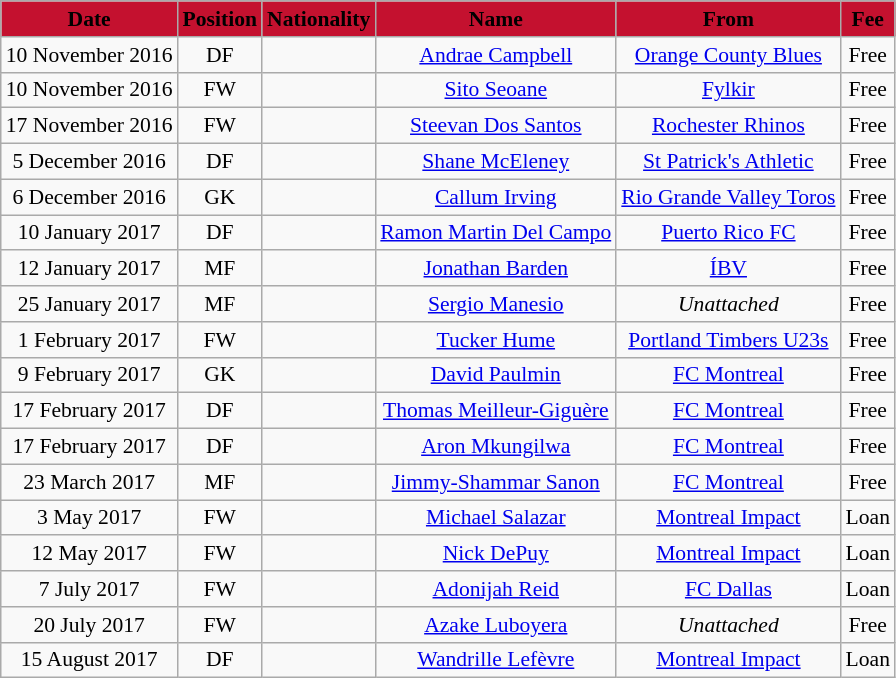<table class="wikitable"  style="text-align:center; font-size:90%; ">
<tr>
<th style="background:#C4112F; color:#000000;" scope=col>Date</th>
<th style="background:#C4112F; color:#000000;" scope=col>Position</th>
<th style="background:#C4112F; color:#000000;" scope=col>Nationality</th>
<th style="background:#C4112F; color:#000000;" scope=col>Name</th>
<th style="background:#C4112F; color:#000000;" scope=col>From</th>
<th style="background:#C4112F; color:#000000;" scope=col>Fee</th>
</tr>
<tr>
<td>10 November 2016</td>
<td>DF</td>
<td></td>
<td><a href='#'>Andrae Campbell</a></td>
<td> <a href='#'>Orange County Blues</a></td>
<td>Free</td>
</tr>
<tr>
<td>10 November 2016</td>
<td>FW</td>
<td></td>
<td><a href='#'>Sito Seoane</a></td>
<td> <a href='#'>Fylkir</a></td>
<td>Free</td>
</tr>
<tr>
<td>17 November 2016</td>
<td>FW</td>
<td></td>
<td><a href='#'>Steevan Dos Santos</a></td>
<td> <a href='#'>Rochester Rhinos</a></td>
<td>Free</td>
</tr>
<tr>
<td>5 December 2016</td>
<td>DF</td>
<td></td>
<td><a href='#'>Shane McEleney</a></td>
<td> <a href='#'>St Patrick's Athletic</a></td>
<td>Free</td>
</tr>
<tr>
<td>6 December 2016</td>
<td>GK</td>
<td></td>
<td><a href='#'>Callum Irving</a></td>
<td> <a href='#'>Rio Grande Valley Toros</a></td>
<td>Free</td>
</tr>
<tr>
<td>10 January 2017</td>
<td>DF</td>
<td></td>
<td><a href='#'>Ramon Martin Del Campo</a></td>
<td> <a href='#'>Puerto Rico FC</a></td>
<td>Free</td>
</tr>
<tr>
<td>12 January 2017</td>
<td>MF</td>
<td></td>
<td><a href='#'>Jonathan Barden</a></td>
<td> <a href='#'>ÍBV</a></td>
<td>Free</td>
</tr>
<tr>
<td>25 January 2017</td>
<td>MF</td>
<td></td>
<td><a href='#'>Sergio Manesio</a></td>
<td><em>Unattached</em></td>
<td>Free</td>
</tr>
<tr>
<td>1 February 2017</td>
<td>FW</td>
<td></td>
<td><a href='#'>Tucker Hume</a></td>
<td> <a href='#'>Portland Timbers U23s</a></td>
<td>Free</td>
</tr>
<tr>
<td>9 February 2017</td>
<td>GK</td>
<td></td>
<td><a href='#'>David Paulmin</a></td>
<td><a href='#'>FC Montreal</a></td>
<td>Free</td>
</tr>
<tr>
<td>17 February 2017</td>
<td>DF</td>
<td></td>
<td><a href='#'>Thomas Meilleur-Giguère</a></td>
<td><a href='#'>FC Montreal</a></td>
<td>Free</td>
</tr>
<tr>
<td>17 February 2017</td>
<td>DF</td>
<td></td>
<td><a href='#'>Aron Mkungilwa</a></td>
<td><a href='#'>FC Montreal</a></td>
<td>Free</td>
</tr>
<tr>
<td>23 March 2017</td>
<td>MF</td>
<td></td>
<td><a href='#'>Jimmy-Shammar Sanon</a></td>
<td><a href='#'>FC Montreal</a></td>
<td>Free</td>
</tr>
<tr>
<td>3 May 2017</td>
<td>FW</td>
<td></td>
<td><a href='#'>Michael Salazar</a></td>
<td><a href='#'>Montreal Impact</a></td>
<td>Loan</td>
</tr>
<tr>
<td>12 May 2017</td>
<td>FW</td>
<td></td>
<td><a href='#'>Nick DePuy</a></td>
<td><a href='#'>Montreal Impact</a></td>
<td>Loan</td>
</tr>
<tr>
<td>7 July 2017</td>
<td>FW</td>
<td></td>
<td><a href='#'>Adonijah Reid</a></td>
<td> <a href='#'>FC Dallas</a></td>
<td>Loan</td>
</tr>
<tr>
<td>20 July 2017</td>
<td>FW</td>
<td></td>
<td><a href='#'>Azake Luboyera</a></td>
<td><em>Unattached</em></td>
<td>Free</td>
</tr>
<tr>
<td>15 August 2017</td>
<td>DF</td>
<td></td>
<td><a href='#'>Wandrille Lefèvre</a></td>
<td><a href='#'>Montreal Impact</a></td>
<td>Loan</td>
</tr>
</table>
